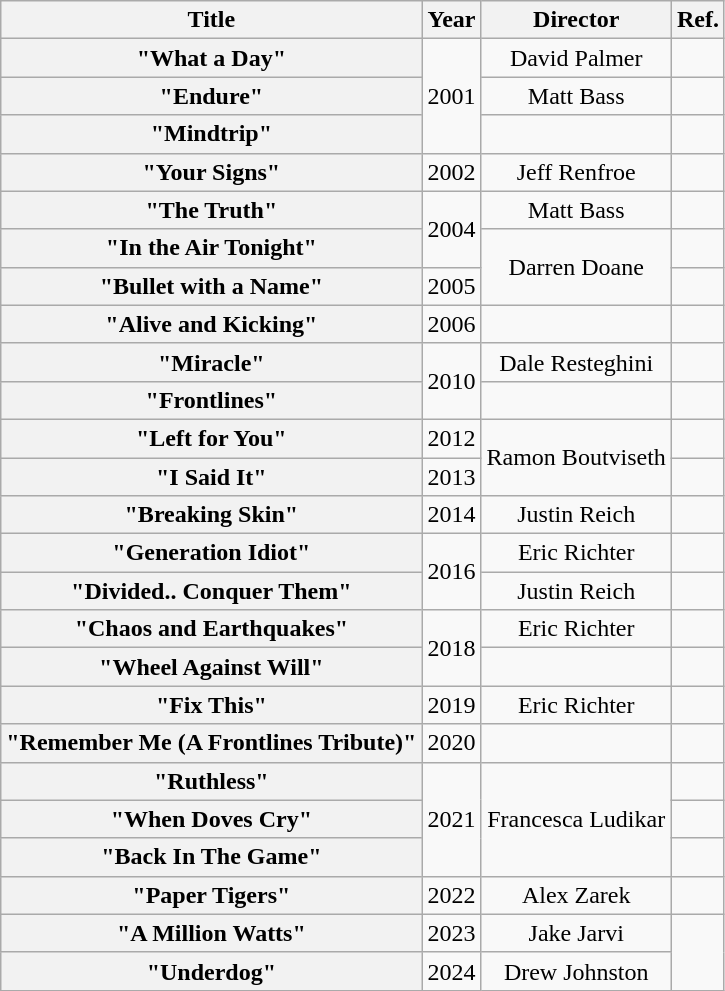<table class="wikitable plainrowheaders" style="text-align:center;">
<tr>
<th>Title</th>
<th>Year</th>
<th>Director</th>
<th>Ref.</th>
</tr>
<tr>
<th scope="row">"What a Day"</th>
<td rowspan="3">2001</td>
<td>David Palmer</td>
<td></td>
</tr>
<tr>
<th scope="row">"Endure"</th>
<td>Matt Bass</td>
<td></td>
</tr>
<tr>
<th scope="row">"Mindtrip"</th>
<td></td>
<td></td>
</tr>
<tr>
<th scope="row">"Your Signs"</th>
<td>2002</td>
<td>Jeff Renfroe</td>
<td></td>
</tr>
<tr>
<th scope="row">"The Truth"</th>
<td rowspan="2">2004</td>
<td>Matt Bass</td>
<td></td>
</tr>
<tr>
<th scope="row">"In the Air Tonight"</th>
<td rowspan="2">Darren Doane</td>
<td></td>
</tr>
<tr>
<th scope="row">"Bullet with a Name"</th>
<td>2005</td>
<td></td>
</tr>
<tr>
<th scope="row">"Alive and Kicking"</th>
<td>2006</td>
<td></td>
<td></td>
</tr>
<tr>
<th scope="row">"Miracle"</th>
<td rowspan="2">2010</td>
<td>Dale Resteghini</td>
<td></td>
</tr>
<tr>
<th scope="row">"Frontlines"</th>
<td></td>
<td></td>
</tr>
<tr>
<th scope="row">"Left for You"</th>
<td>2012</td>
<td rowspan="2">Ramon Boutviseth</td>
<td></td>
</tr>
<tr>
<th scope="row">"I Said It"</th>
<td>2013</td>
<td></td>
</tr>
<tr>
<th scope="row">"Breaking Skin"</th>
<td>2014</td>
<td>Justin Reich</td>
<td></td>
</tr>
<tr>
<th scope="row">"Generation Idiot"</th>
<td rowspan="2">2016</td>
<td>Eric Richter</td>
<td></td>
</tr>
<tr>
<th scope="row">"Divided.. Conquer Them"</th>
<td>Justin Reich</td>
<td></td>
</tr>
<tr>
<th scope="row">"Chaos and Earthquakes"</th>
<td rowspan="2">2018</td>
<td>Eric Richter</td>
<td></td>
</tr>
<tr>
<th scope="row">"Wheel Against Will"</th>
<td></td>
<td></td>
</tr>
<tr>
<th scope="row">"Fix This"</th>
<td>2019</td>
<td>Eric Richter</td>
<td></td>
</tr>
<tr>
<th scope="row">"Remember Me (A Frontlines Tribute)"</th>
<td>2020</td>
<td></td>
<td></td>
</tr>
<tr>
<th scope="row">"Ruthless"</th>
<td rowspan="3">2021</td>
<td rowspan="3">Francesca Ludikar</td>
<td></td>
</tr>
<tr>
<th scope="row">"When Doves Cry"</th>
<td></td>
</tr>
<tr>
<th scope="row">"Back In The Game"</th>
<td></td>
</tr>
<tr>
<th scope="row">"Paper Tigers"</th>
<td>2022</td>
<td>Alex Zarek</td>
<td></td>
</tr>
<tr>
<th scope="row">"A Million Watts"</th>
<td>2023</td>
<td>Jake Jarvi</td>
</tr>
<tr>
<th scope="row">"Underdog"</th>
<td>2024</td>
<td>Drew Johnston</td>
</tr>
</table>
